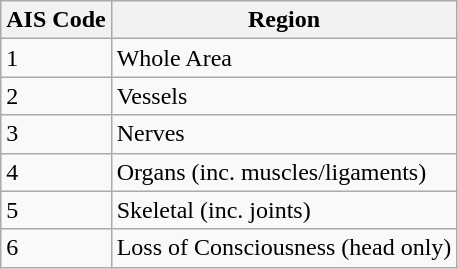<table class="wikitable sortable">
<tr>
<th>AIS Code</th>
<th>Region</th>
</tr>
<tr>
<td>1</td>
<td>Whole Area</td>
</tr>
<tr>
<td>2</td>
<td>Vessels</td>
</tr>
<tr>
<td>3</td>
<td>Nerves</td>
</tr>
<tr>
<td>4</td>
<td>Organs (inc. muscles/ligaments)</td>
</tr>
<tr>
<td>5</td>
<td>Skeletal (inc. joints)</td>
</tr>
<tr>
<td>6</td>
<td>Loss of Consciousness (head only)</td>
</tr>
</table>
